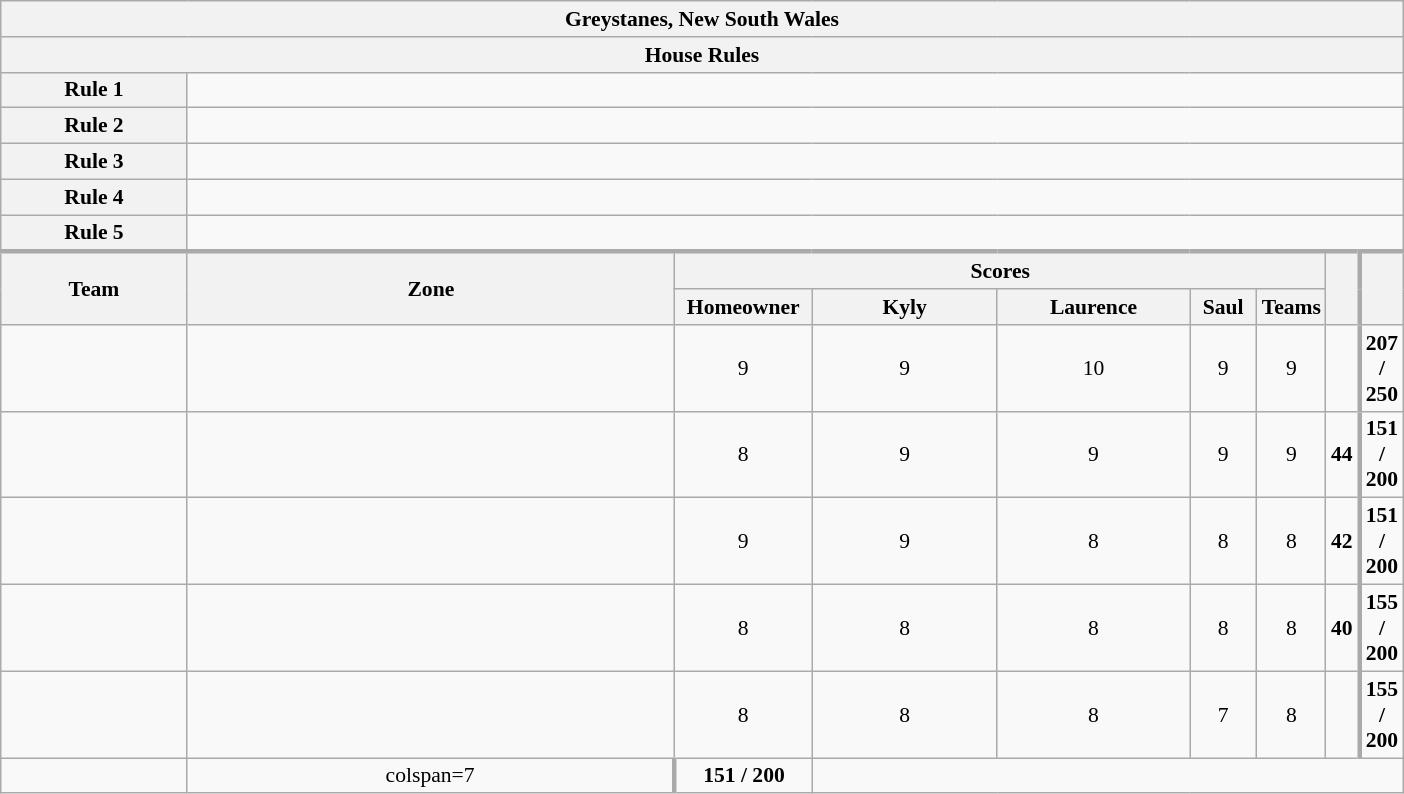<table class="wikitable plainrowheaders" style="text-align:center; font-size:90%; width:65em;">
<tr>
<th colspan="9" >Greystanes, New South Wales</th>
</tr>
<tr>
<th colspan="9">House Rules</th>
</tr>
<tr>
<th>Rule 1</th>
<td colspan="8"></td>
</tr>
<tr>
<th>Rule 2</th>
<td colspan="8"></td>
</tr>
<tr>
<th>Rule 3</th>
<td colspan="8"></td>
</tr>
<tr>
<th>Rule 4</th>
<td colspan="8"></td>
</tr>
<tr>
<th>Rule 5</th>
<td colspan="8"></td>
</tr>
<tr style="border-top:3px solid #aaa;">
<th rowspan="2">Team</th>
<th rowspan="2" style="width:40%;">Zone</th>
<th colspan="5" style="width:40%;">Scores</th>
<th rowspan="2" style="width:10%;"></th>
<th rowspan="2" style="width:10%; border-left:3px solid #aaa;"></th>
</tr>
<tr>
<th style="width:10%;">Homeowner</th>
<th style="width:15%;">Kyly</th>
<th style="width:15%;">Laurence</th>
<th style="width:15%;">Saul</th>
<th style="width:15%;">Teams</th>
</tr>
<tr>
<td style="width:15%;"></td>
<td></td>
<td>9</td>
<td>9</td>
<td>10</td>
<td>9</td>
<td>9</td>
<td></td>
<td style="border-left:3px solid #aaa;"><strong>207 / 250</strong></td>
</tr>
<tr>
<td style="width:15%;"></td>
<td></td>
<td>8</td>
<td>9</td>
<td>9</td>
<td>9</td>
<td>9</td>
<td><strong>44</strong></td>
<td style="border-left:3px solid #aaa;"><strong>151 / 200</strong></td>
</tr>
<tr>
<td style="width:15%;"></td>
<td></td>
<td>9</td>
<td>9</td>
<td>8</td>
<td>8</td>
<td>8</td>
<td><strong>42</strong></td>
<td style="border-left:3px solid #aaa;"><strong>151 / 200</strong></td>
</tr>
<tr>
<td style="width:15%;"></td>
<td></td>
<td>8</td>
<td>8</td>
<td>8</td>
<td>8</td>
<td>8</td>
<td><strong>40</strong></td>
<td style="border-left:3px solid #aaa;"><strong>155 / 200</strong></td>
</tr>
<tr>
<td style="width:15%;"></td>
<td></td>
<td>8</td>
<td>8</td>
<td>8</td>
<td>7</td>
<td>8</td>
<td></td>
<td style="border-left:3px solid #aaa;"><strong>155 / 200</strong></td>
</tr>
<tr>
<td style="width:15%;"></td>
<td>colspan=7 </td>
<td style="border-left:3px solid #aaa;"><strong>151 / 200</strong></td>
</tr>
</table>
